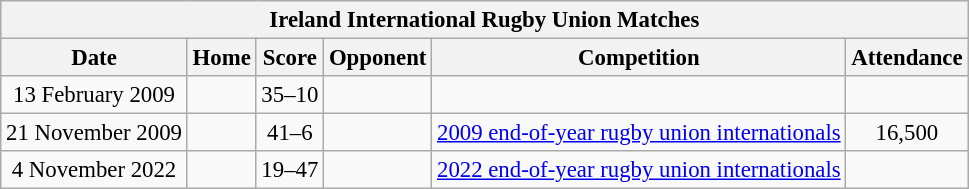<table class="wikitable" style="font-size: 95%;text-align: center;">
<tr>
<th colspan=6>Ireland International Rugby Union Matches</th>
</tr>
<tr>
<th>Date</th>
<th>Home</th>
<th>Score</th>
<th>Opponent</th>
<th>Competition</th>
<th>Attendance</th>
</tr>
<tr>
<td>13 February 2009</td>
<td><strong></strong></td>
<td>35–10</td>
<td></td>
<td></td>
<td></td>
</tr>
<tr>
<td>21 November 2009</td>
<td><strong></strong></td>
<td>41–6</td>
<td></td>
<td><a href='#'>2009 end-of-year rugby union internationals</a></td>
<td>16,500</td>
</tr>
<tr>
<td>4 November 2022</td>
<td></td>
<td>19–47</td>
<td><strong></strong></td>
<td><a href='#'>2022 end-of-year rugby union internationals</a></td>
<td></td>
</tr>
</table>
